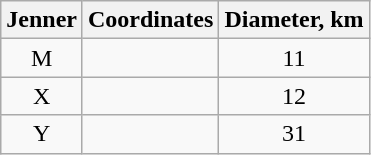<table class="wikitable sortable" style="text-align:center">
<tr>
<th>Jenner</th>
<th class="unsortable">Coordinates</th>
<th>Diameter, km</th>
</tr>
<tr>
<td>M</td>
<td></td>
<td>11</td>
</tr>
<tr>
<td>X</td>
<td></td>
<td>12</td>
</tr>
<tr>
<td>Y</td>
<td></td>
<td>31</td>
</tr>
</table>
